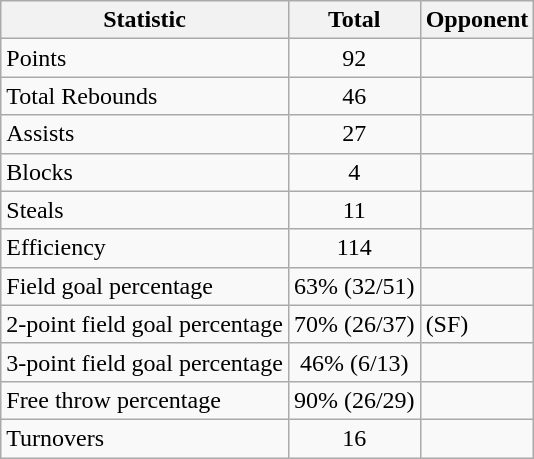<table class=wikitable>
<tr>
<th>Statistic</th>
<th>Total</th>
<th>Opponent</th>
</tr>
<tr>
<td>Points</td>
<td align=center>92</td>
<td></td>
</tr>
<tr>
<td>Total Rebounds</td>
<td align=center>46</td>
<td></td>
</tr>
<tr>
<td>Assists</td>
<td align=center>27</td>
<td></td>
</tr>
<tr>
<td>Blocks</td>
<td align=center>4</td>
<td><br></td>
</tr>
<tr>
<td>Steals</td>
<td align=center>11</td>
<td></td>
</tr>
<tr>
<td>Efficiency</td>
<td align=center>114</td>
<td></td>
</tr>
<tr>
<td>Field goal percentage</td>
<td align=center>63% (32/51)</td>
<td></td>
</tr>
<tr>
<td>2-point field goal percentage</td>
<td align=center>70% (26/37)</td>
<td> (SF)</td>
</tr>
<tr>
<td>3-point field goal percentage</td>
<td align=center>46% (6/13)</td>
<td></td>
</tr>
<tr>
<td>Free throw percentage</td>
<td align=center>90% (26/29)</td>
<td></td>
</tr>
<tr>
<td>Turnovers</td>
<td align=center>16</td>
<td></td>
</tr>
</table>
